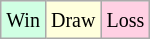<table class="wikitable">
<tr>
<td style="background-color: #d0ffe3;"><small>Win</small></td>
<td style="background-color: #ffffdd;"><small>Draw</small></td>
<td style="background-color: #ffd0e3;"><small>Loss</small></td>
</tr>
</table>
